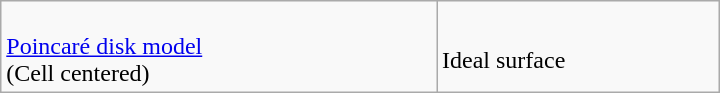<table class=wikitable width=480>
<tr>
<td><br><a href='#'>Poincaré disk model</a><br>(Cell centered)</td>
<td><br>Ideal surface</td>
</tr>
</table>
